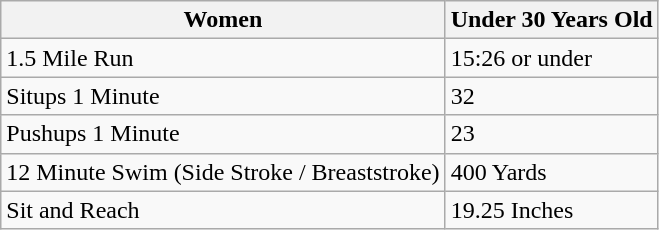<table class="wikitable">
<tr>
<th>Women</th>
<th>Under 30 Years Old</th>
</tr>
<tr>
<td>1.5 Mile Run</td>
<td>15:26 or under</td>
</tr>
<tr>
<td>Situps 1 Minute</td>
<td>32</td>
</tr>
<tr>
<td>Pushups 1 Minute</td>
<td>23</td>
</tr>
<tr>
<td>12 Minute Swim (Side Stroke / Breaststroke)</td>
<td>400 Yards</td>
</tr>
<tr>
<td>Sit and Reach</td>
<td>19.25 Inches</td>
</tr>
</table>
